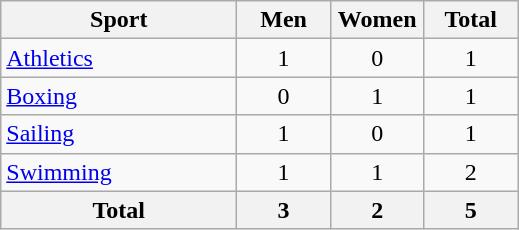<table class="wikitable sortable" style="text-align:center;">
<tr>
<th width=150>Sport</th>
<th width=55>Men</th>
<th width=55>Women</th>
<th width=55>Total</th>
</tr>
<tr>
<td align=left><a href='#'>Athletics</a></td>
<td>1</td>
<td>0</td>
<td>1</td>
</tr>
<tr>
<td align=left><a href='#'>Boxing</a></td>
<td>0</td>
<td>1</td>
<td>1</td>
</tr>
<tr>
<td align=left><a href='#'>Sailing</a></td>
<td>1</td>
<td>0</td>
<td>1</td>
</tr>
<tr>
<td align=left><a href='#'>Swimming</a></td>
<td>1</td>
<td>1</td>
<td>2</td>
</tr>
<tr>
<th>Total</th>
<th>3</th>
<th>2</th>
<th>5</th>
</tr>
</table>
